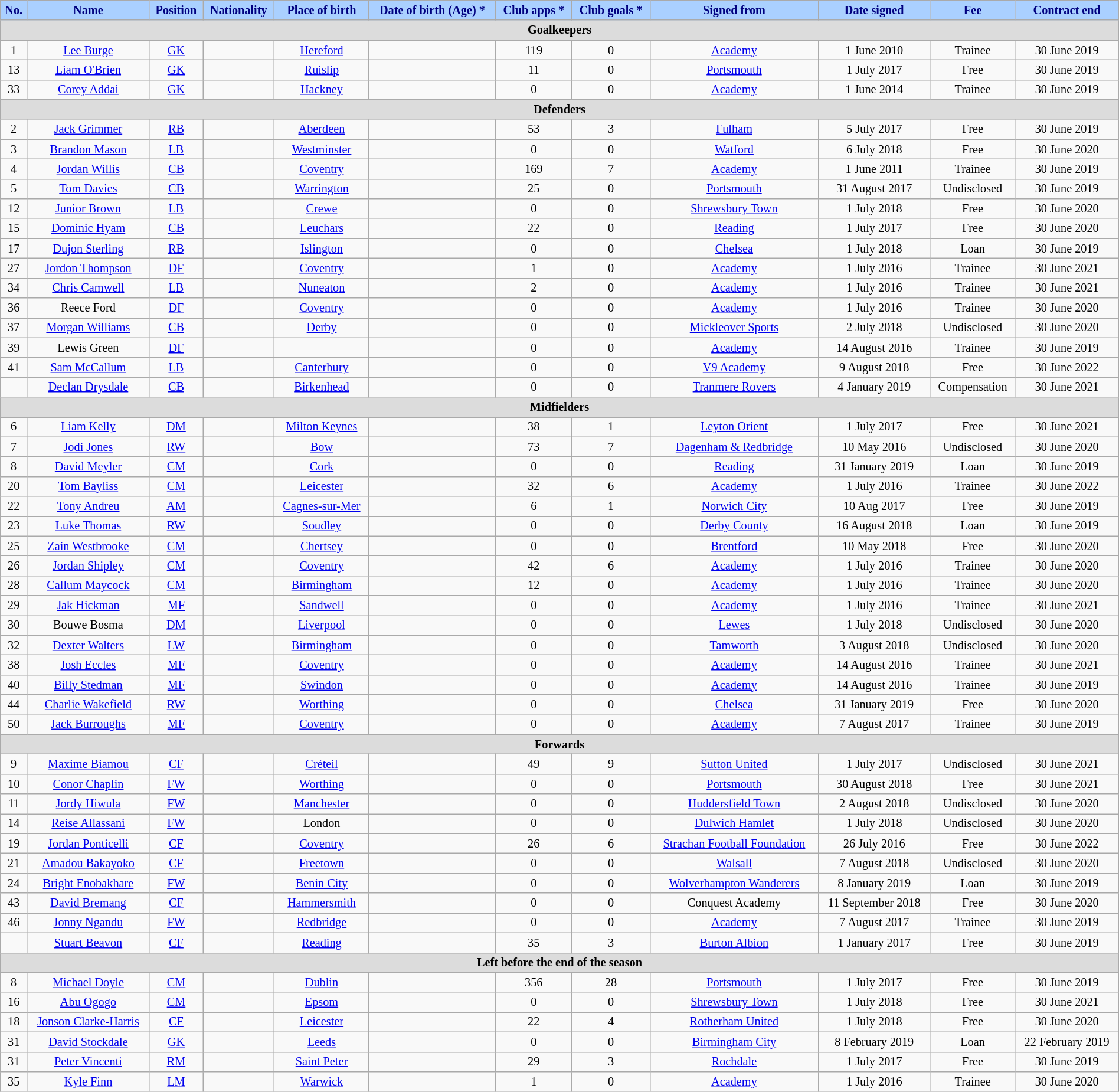<table class="wikitable" style="text-align:center; font-size:84.5%; width:100%;">
<tr>
<th style="background:#AAD0FF; color:#000080; text-align:center;">No.</th>
<th style="background:#AAD0FF; color:#000080; text-align:center;">Name</th>
<th style="background:#AAD0FF; color:#000080; text-align:center;">Position</th>
<th style="background:#AAD0FF; color:#000080; text-align:center;">Nationality</th>
<th style="background:#AAD0FF; color:#000080; text-align:center;">Place of birth</th>
<th style="background:#AAD0FF; color:#000080; text-align:center;">Date of birth (Age) *</th>
<th style="background:#AAD0FF; color:#000080; text-align:center;">Club apps *</th>
<th style="background:#AAD0FF; color:#000080; text-align:center;">Club goals *</th>
<th style="background:#AAD0FF; color:#000080; text-align:center;">Signed from</th>
<th style="background:#AAD0FF; color:#000080; text-align:center;">Date signed</th>
<th style="background:#AAD0FF; color:#000080; text-align:center;">Fee</th>
<th style="background:#AAD0FF; color:#000080; text-align:center;">Contract end</th>
</tr>
<tr>
<th colspan="14" style="background:#dcdcdc; tepxt-align:center;">Goalkeepers</th>
</tr>
<tr>
<td>1</td>
<td><a href='#'>Lee Burge</a></td>
<td><a href='#'>GK</a></td>
<td></td>
<td><a href='#'>Hereford</a></td>
<td></td>
<td>119</td>
<td>0</td>
<td><a href='#'>Academy</a></td>
<td>1 June 2010</td>
<td>Trainee</td>
<td>30 June 2019</td>
</tr>
<tr>
<td>13</td>
<td><a href='#'>Liam O'Brien</a></td>
<td><a href='#'>GK</a></td>
<td></td>
<td><a href='#'>Ruislip</a></td>
<td></td>
<td>11</td>
<td>0</td>
<td><a href='#'>Portsmouth</a></td>
<td>1 July 2017</td>
<td>Free</td>
<td>30 June 2019</td>
</tr>
<tr>
<td>33</td>
<td><a href='#'>Corey Addai</a></td>
<td><a href='#'>GK</a></td>
<td></td>
<td><a href='#'>Hackney</a></td>
<td></td>
<td>0</td>
<td>0</td>
<td><a href='#'>Academy</a></td>
<td>1 June 2014</td>
<td>Trainee</td>
<td>30 June 2019</td>
</tr>
<tr>
<th colspan="14" style="background:#dcdcdc; text-align:center;">Defenders</th>
</tr>
<tr>
<td>2</td>
<td><a href='#'>Jack Grimmer</a></td>
<td><a href='#'>RB</a></td>
<td></td>
<td><a href='#'>Aberdeen</a></td>
<td></td>
<td>53</td>
<td>3</td>
<td><a href='#'>Fulham</a></td>
<td>5 July 2017</td>
<td>Free</td>
<td>30 June 2019</td>
</tr>
<tr>
<td>3</td>
<td><a href='#'>Brandon Mason</a></td>
<td><a href='#'>LB</a></td>
<td></td>
<td><a href='#'>Westminster</a></td>
<td></td>
<td>0</td>
<td>0</td>
<td><a href='#'>Watford</a></td>
<td>6 July 2018</td>
<td>Free</td>
<td>30 June 2020</td>
</tr>
<tr>
<td>4</td>
<td><a href='#'>Jordan Willis</a></td>
<td><a href='#'>CB</a></td>
<td></td>
<td><a href='#'>Coventry</a></td>
<td></td>
<td>169</td>
<td>7</td>
<td><a href='#'>Academy</a></td>
<td>1 June 2011</td>
<td>Trainee</td>
<td>30 June 2019</td>
</tr>
<tr>
<td>5</td>
<td><a href='#'>Tom Davies</a></td>
<td><a href='#'>CB</a></td>
<td></td>
<td><a href='#'>Warrington</a></td>
<td></td>
<td>25</td>
<td>0</td>
<td><a href='#'>Portsmouth</a></td>
<td>31 August 2017</td>
<td>Undisclosed</td>
<td>30 June 2019</td>
</tr>
<tr>
<td>12</td>
<td><a href='#'>Junior Brown</a></td>
<td><a href='#'>LB</a></td>
<td></td>
<td><a href='#'>Crewe</a></td>
<td></td>
<td>0</td>
<td>0</td>
<td><a href='#'>Shrewsbury Town</a></td>
<td>1 July 2018</td>
<td>Free</td>
<td>30 June 2020</td>
</tr>
<tr>
<td>15</td>
<td><a href='#'>Dominic Hyam</a></td>
<td><a href='#'>CB</a></td>
<td></td>
<td><a href='#'>Leuchars</a></td>
<td></td>
<td>22</td>
<td>0</td>
<td><a href='#'>Reading</a></td>
<td>1 July 2017</td>
<td>Free</td>
<td>30 June 2020</td>
</tr>
<tr>
<td>17</td>
<td><a href='#'>Dujon Sterling</a></td>
<td><a href='#'>RB</a></td>
<td></td>
<td><a href='#'>Islington</a></td>
<td></td>
<td>0</td>
<td>0</td>
<td><a href='#'>Chelsea</a></td>
<td>1 July 2018</td>
<td>Loan</td>
<td>30 June 2019</td>
</tr>
<tr>
<td>27</td>
<td><a href='#'>Jordon Thompson</a></td>
<td><a href='#'>DF</a></td>
<td></td>
<td><a href='#'>Coventry</a></td>
<td></td>
<td>1</td>
<td>0</td>
<td><a href='#'>Academy</a></td>
<td>1 July 2016</td>
<td>Trainee</td>
<td>30 June 2021</td>
</tr>
<tr>
<td>34</td>
<td><a href='#'>Chris Camwell</a></td>
<td><a href='#'>LB</a></td>
<td></td>
<td><a href='#'>Nuneaton</a></td>
<td></td>
<td>2</td>
<td>0</td>
<td><a href='#'>Academy</a></td>
<td>1 July 2016</td>
<td>Trainee</td>
<td>30 June 2021</td>
</tr>
<tr>
<td>36</td>
<td>Reece Ford</td>
<td><a href='#'>DF</a></td>
<td></td>
<td><a href='#'>Coventry</a></td>
<td></td>
<td>0</td>
<td>0</td>
<td><a href='#'>Academy</a></td>
<td>1 July 2016</td>
<td>Trainee</td>
<td>30 June 2020</td>
</tr>
<tr>
<td>37</td>
<td><a href='#'>Morgan Williams</a></td>
<td><a href='#'>CB</a></td>
<td></td>
<td><a href='#'>Derby</a></td>
<td></td>
<td>0</td>
<td>0</td>
<td><a href='#'>Mickleover Sports</a></td>
<td>2 July 2018</td>
<td>Undisclosed</td>
<td>30 June 2020</td>
</tr>
<tr>
<td>39</td>
<td>Lewis Green</td>
<td><a href='#'>DF</a></td>
<td></td>
<td></td>
<td></td>
<td>0</td>
<td>0</td>
<td><a href='#'>Academy</a></td>
<td>14 August 2016</td>
<td>Trainee</td>
<td>30 June 2019</td>
</tr>
<tr>
<td>41</td>
<td><a href='#'>Sam McCallum</a></td>
<td><a href='#'>LB</a></td>
<td></td>
<td><a href='#'>Canterbury</a></td>
<td></td>
<td>0</td>
<td>0</td>
<td><a href='#'>V9 Academy</a></td>
<td>9 August 2018</td>
<td>Free</td>
<td>30 June 2022</td>
</tr>
<tr>
<td></td>
<td><a href='#'>Declan Drysdale</a></td>
<td><a href='#'>CB</a></td>
<td></td>
<td><a href='#'>Birkenhead</a></td>
<td></td>
<td>0</td>
<td>0</td>
<td><a href='#'>Tranmere Rovers</a></td>
<td>4 January 2019</td>
<td>Compensation</td>
<td>30 June 2021</td>
</tr>
<tr>
<th colspan="14" style="background:#dcdcdc; text-align:center;">Midfielders</th>
</tr>
<tr>
<td>6</td>
<td><a href='#'>Liam Kelly</a></td>
<td><a href='#'>DM</a></td>
<td></td>
<td><a href='#'>Milton Keynes</a></td>
<td></td>
<td>38</td>
<td>1</td>
<td><a href='#'>Leyton Orient</a></td>
<td>1 July 2017</td>
<td>Free</td>
<td>30 June 2021</td>
</tr>
<tr>
<td>7</td>
<td><a href='#'>Jodi Jones</a></td>
<td><a href='#'>RW</a></td>
<td></td>
<td><a href='#'>Bow</a></td>
<td></td>
<td>73</td>
<td>7</td>
<td><a href='#'>Dagenham & Redbridge</a></td>
<td>10 May 2016</td>
<td>Undisclosed</td>
<td>30 June 2020</td>
</tr>
<tr>
<td>8</td>
<td><a href='#'>David Meyler</a></td>
<td><a href='#'>CM</a></td>
<td></td>
<td><a href='#'>Cork</a></td>
<td></td>
<td>0</td>
<td>0</td>
<td><a href='#'>Reading</a></td>
<td>31 January 2019</td>
<td>Loan</td>
<td>30 June 2019</td>
</tr>
<tr>
<td>20</td>
<td><a href='#'>Tom Bayliss</a></td>
<td><a href='#'>CM</a></td>
<td></td>
<td><a href='#'>Leicester</a></td>
<td></td>
<td>32</td>
<td>6</td>
<td><a href='#'>Academy</a></td>
<td>1 July 2016</td>
<td>Trainee</td>
<td>30 June 2022</td>
</tr>
<tr>
<td>22</td>
<td><a href='#'>Tony Andreu</a></td>
<td><a href='#'>AM</a></td>
<td></td>
<td><a href='#'>Cagnes-sur-Mer</a></td>
<td></td>
<td>6</td>
<td>1</td>
<td><a href='#'>Norwich City</a></td>
<td>10 Aug 2017</td>
<td>Free</td>
<td>30 June 2019</td>
</tr>
<tr>
<td>23</td>
<td><a href='#'>Luke Thomas</a></td>
<td><a href='#'>RW</a></td>
<td></td>
<td><a href='#'>Soudley</a></td>
<td></td>
<td>0</td>
<td>0</td>
<td><a href='#'>Derby County</a></td>
<td>16 August 2018</td>
<td>Loan</td>
<td>30 June 2019</td>
</tr>
<tr>
<td>25</td>
<td><a href='#'>Zain Westbrooke</a></td>
<td><a href='#'>CM</a></td>
<td></td>
<td><a href='#'>Chertsey</a></td>
<td></td>
<td>0</td>
<td>0</td>
<td><a href='#'>Brentford</a></td>
<td>10 May 2018</td>
<td>Free</td>
<td>30 June 2020</td>
</tr>
<tr>
<td>26</td>
<td><a href='#'>Jordan Shipley</a></td>
<td><a href='#'>CM</a></td>
<td></td>
<td><a href='#'>Coventry</a></td>
<td></td>
<td>42</td>
<td>6</td>
<td><a href='#'>Academy</a></td>
<td>1 July 2016</td>
<td>Trainee</td>
<td>30 June 2020</td>
</tr>
<tr>
<td>28</td>
<td><a href='#'>Callum Maycock</a></td>
<td><a href='#'>CM</a></td>
<td></td>
<td><a href='#'>Birmingham</a></td>
<td></td>
<td>12</td>
<td>0</td>
<td><a href='#'>Academy</a></td>
<td>1 July 2016</td>
<td>Trainee</td>
<td>30 June 2020</td>
</tr>
<tr>
<td>29</td>
<td><a href='#'>Jak Hickman</a></td>
<td><a href='#'>MF</a></td>
<td></td>
<td><a href='#'>Sandwell</a></td>
<td></td>
<td>0</td>
<td>0</td>
<td><a href='#'>Academy</a></td>
<td>1 July 2016</td>
<td>Trainee</td>
<td>30 June 2021</td>
</tr>
<tr>
<td>30</td>
<td>Bouwe Bosma</td>
<td><a href='#'>DM</a></td>
<td></td>
<td><a href='#'>Liverpool</a></td>
<td></td>
<td>0</td>
<td>0</td>
<td><a href='#'>Lewes</a></td>
<td>1 July 2018</td>
<td>Undisclosed</td>
<td>30 June 2020</td>
</tr>
<tr>
<td>32</td>
<td><a href='#'>Dexter Walters</a></td>
<td><a href='#'>LW</a></td>
<td></td>
<td><a href='#'>Birmingham</a></td>
<td></td>
<td>0</td>
<td>0</td>
<td><a href='#'>Tamworth</a></td>
<td>3 August 2018</td>
<td>Undisclosed</td>
<td>30 June 2020</td>
</tr>
<tr>
<td>38</td>
<td><a href='#'>Josh Eccles</a></td>
<td><a href='#'>MF</a></td>
<td></td>
<td><a href='#'>Coventry</a></td>
<td></td>
<td>0</td>
<td>0</td>
<td><a href='#'>Academy</a></td>
<td>14 August 2016</td>
<td>Trainee</td>
<td>30 June 2021</td>
</tr>
<tr>
<td>40</td>
<td><a href='#'>Billy Stedman</a></td>
<td><a href='#'>MF</a></td>
<td></td>
<td><a href='#'>Swindon</a></td>
<td></td>
<td>0</td>
<td>0</td>
<td><a href='#'>Academy</a></td>
<td>14 August 2016</td>
<td>Trainee</td>
<td>30 June 2019</td>
</tr>
<tr>
<td>44</td>
<td><a href='#'>Charlie Wakefield</a></td>
<td><a href='#'>RW</a></td>
<td></td>
<td><a href='#'>Worthing</a></td>
<td></td>
<td>0</td>
<td>0</td>
<td><a href='#'>Chelsea</a></td>
<td>31 January 2019</td>
<td>Free</td>
<td>30 June 2020</td>
</tr>
<tr>
<td>50</td>
<td><a href='#'>Jack Burroughs</a></td>
<td><a href='#'>MF</a></td>
<td></td>
<td><a href='#'>Coventry</a></td>
<td></td>
<td>0</td>
<td>0</td>
<td><a href='#'>Academy</a></td>
<td>7 August 2017</td>
<td>Trainee</td>
<td>30 June 2019</td>
</tr>
<tr>
<th colspan="14" style="background:#dcdcdc; text-align:center;">Forwards</th>
</tr>
<tr>
<td>9</td>
<td><a href='#'>Maxime Biamou</a></td>
<td><a href='#'>CF</a></td>
<td></td>
<td><a href='#'>Créteil</a></td>
<td></td>
<td>49</td>
<td>9</td>
<td><a href='#'>Sutton United</a></td>
<td>1 July 2017</td>
<td>Undisclosed</td>
<td>30 June 2021</td>
</tr>
<tr>
<td>10</td>
<td><a href='#'>Conor Chaplin</a></td>
<td><a href='#'>FW</a></td>
<td></td>
<td><a href='#'>Worthing</a></td>
<td></td>
<td>0</td>
<td>0</td>
<td><a href='#'>Portsmouth</a></td>
<td>30 August 2018</td>
<td>Free</td>
<td>30 June 2021</td>
</tr>
<tr>
<td>11</td>
<td><a href='#'>Jordy Hiwula</a></td>
<td><a href='#'>FW</a></td>
<td></td>
<td><a href='#'>Manchester</a></td>
<td></td>
<td>0</td>
<td>0</td>
<td><a href='#'>Huddersfield Town</a></td>
<td>2 August 2018</td>
<td>Undisclosed</td>
<td>30 June 2020</td>
</tr>
<tr>
<td>14</td>
<td><a href='#'>Reise Allassani</a></td>
<td><a href='#'>FW</a></td>
<td></td>
<td>London</td>
<td></td>
<td>0</td>
<td>0</td>
<td><a href='#'>Dulwich Hamlet</a></td>
<td>1 July 2018</td>
<td>Undisclosed</td>
<td>30 June 2020</td>
</tr>
<tr>
<td>19</td>
<td><a href='#'>Jordan Ponticelli</a></td>
<td><a href='#'>CF</a></td>
<td></td>
<td><a href='#'>Coventry</a></td>
<td></td>
<td>26</td>
<td>6</td>
<td><a href='#'>Strachan Football Foundation</a></td>
<td>26 July 2016</td>
<td>Free</td>
<td>30 June 2022</td>
</tr>
<tr>
<td>21</td>
<td><a href='#'>Amadou Bakayoko</a></td>
<td><a href='#'>CF</a></td>
<td></td>
<td><a href='#'>Freetown</a></td>
<td></td>
<td>0</td>
<td>0</td>
<td><a href='#'>Walsall</a></td>
<td>7 August 2018</td>
<td>Undisclosed</td>
<td>30 June 2020</td>
</tr>
<tr>
<td>24</td>
<td><a href='#'>Bright Enobakhare</a></td>
<td><a href='#'>FW</a></td>
<td></td>
<td><a href='#'>Benin City</a></td>
<td></td>
<td>0</td>
<td>0</td>
<td><a href='#'>Wolverhampton Wanderers</a></td>
<td>8 January 2019</td>
<td>Loan</td>
<td>30 June 2019</td>
</tr>
<tr>
<td>43</td>
<td><a href='#'>David Bremang</a></td>
<td><a href='#'>CF</a></td>
<td></td>
<td><a href='#'>Hammersmith</a></td>
<td></td>
<td>0</td>
<td>0</td>
<td>Conquest Academy</td>
<td>11 September 2018</td>
<td>Free</td>
<td>30 June 2020</td>
</tr>
<tr>
<td>46</td>
<td><a href='#'>Jonny Ngandu</a></td>
<td><a href='#'>FW</a></td>
<td></td>
<td><a href='#'>Redbridge</a></td>
<td></td>
<td>0</td>
<td>0</td>
<td><a href='#'>Academy</a></td>
<td>7 August 2017</td>
<td>Trainee</td>
<td>30 June 2019</td>
</tr>
<tr>
<td></td>
<td><a href='#'>Stuart Beavon</a></td>
<td><a href='#'>CF</a></td>
<td></td>
<td><a href='#'>Reading</a></td>
<td></td>
<td>35</td>
<td>3</td>
<td><a href='#'>Burton Albion</a></td>
<td>1 January 2017</td>
<td>Free</td>
<td>30 June 2019</td>
</tr>
<tr>
<th colspan="14" style="background:#dcdcdc; text-align:center;">Left before the end of the season</th>
</tr>
<tr>
<td>8</td>
<td><a href='#'>Michael Doyle</a></td>
<td><a href='#'>CM</a></td>
<td></td>
<td><a href='#'>Dublin</a></td>
<td></td>
<td>356</td>
<td>28</td>
<td><a href='#'>Portsmouth</a></td>
<td>1 July 2017</td>
<td>Free</td>
<td>30 June 2019</td>
</tr>
<tr>
<td>16</td>
<td><a href='#'>Abu Ogogo</a></td>
<td><a href='#'>CM</a></td>
<td></td>
<td><a href='#'>Epsom</a></td>
<td></td>
<td>0</td>
<td>0</td>
<td><a href='#'>Shrewsbury Town</a></td>
<td>1 July 2018</td>
<td>Free</td>
<td>30 June 2021</td>
</tr>
<tr>
<td>18</td>
<td><a href='#'>Jonson Clarke-Harris</a></td>
<td><a href='#'>CF</a></td>
<td></td>
<td><a href='#'>Leicester</a></td>
<td></td>
<td>22</td>
<td>4</td>
<td><a href='#'>Rotherham United</a></td>
<td>1 July 2018</td>
<td>Free</td>
<td>30 June 2020</td>
</tr>
<tr>
<td>31</td>
<td><a href='#'>David Stockdale</a></td>
<td><a href='#'>GK</a></td>
<td></td>
<td><a href='#'>Leeds</a></td>
<td></td>
<td>0</td>
<td>0</td>
<td><a href='#'>Birmingham City</a></td>
<td>8 February 2019</td>
<td>Loan</td>
<td>22 February 2019</td>
</tr>
<tr>
<td>31</td>
<td><a href='#'>Peter Vincenti</a></td>
<td><a href='#'>RM</a></td>
<td></td>
<td><a href='#'>Saint Peter</a></td>
<td></td>
<td>29</td>
<td>3</td>
<td><a href='#'>Rochdale</a></td>
<td>1 July 2017</td>
<td>Free</td>
<td>30 June 2019</td>
</tr>
<tr>
<td>35</td>
<td><a href='#'>Kyle Finn</a></td>
<td><a href='#'>LM</a></td>
<td></td>
<td><a href='#'>Warwick</a></td>
<td></td>
<td>1</td>
<td>0</td>
<td><a href='#'>Academy</a></td>
<td>1 July 2016</td>
<td>Trainee</td>
<td>30 June 2020</td>
</tr>
</table>
